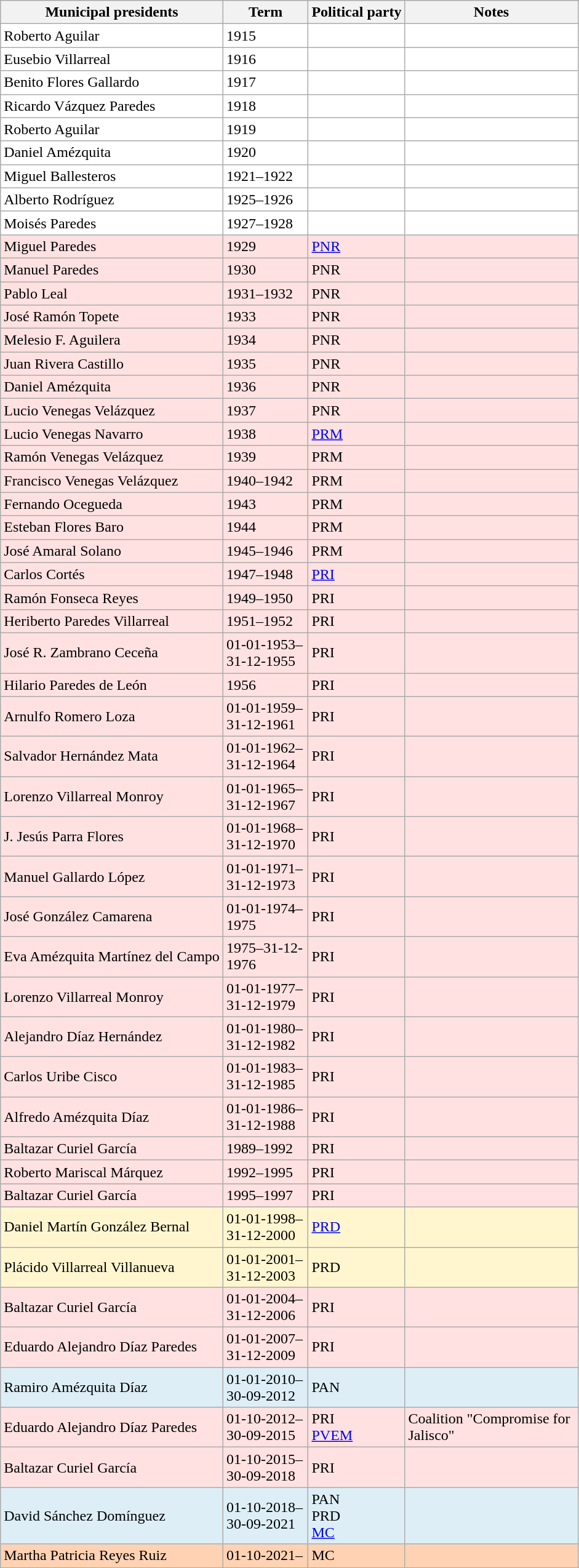<table class="wikitable">
<tr>
<th>Municipal presidents</th>
<th width=85px>Term</th>
<th>Political party</th>
<th width=180px>Notes</th>
</tr>
<tr style="background:#ffffff">
<td>Roberto Aguilar</td>
<td>1915</td>
<td></td>
<td></td>
</tr>
<tr style="background:#ffffff">
<td>Eusebio Villarreal</td>
<td>1916</td>
<td></td>
<td></td>
</tr>
<tr style="background:#ffffff">
<td>Benito Flores Gallardo</td>
<td>1917</td>
<td></td>
<td></td>
</tr>
<tr style="background:#ffffff">
<td>Ricardo Vázquez Paredes</td>
<td>1918</td>
<td></td>
<td></td>
</tr>
<tr style="background:#ffffff">
<td>Roberto Aguilar</td>
<td>1919</td>
<td></td>
<td></td>
</tr>
<tr style="background:#ffffff">
<td>Daniel Amézquita</td>
<td>1920</td>
<td></td>
<td></td>
</tr>
<tr style="background:#ffffff">
<td>Miguel Ballesteros</td>
<td>1921–1922</td>
<td></td>
<td></td>
</tr>
<tr style="background:#ffffff">
<td>Alberto Rodríguez</td>
<td>1925–1926</td>
<td></td>
<td></td>
</tr>
<tr style="background:#ffffff">
<td>Moisés Paredes</td>
<td>1927–1928</td>
<td></td>
<td></td>
</tr>
<tr style="background:#ffe1e1">
<td>Miguel Paredes</td>
<td>1929</td>
<td><a href='#'>PNR</a> </td>
<td></td>
</tr>
<tr style="background:#ffe1e1">
<td>Manuel Paredes</td>
<td>1930</td>
<td>PNR </td>
<td></td>
</tr>
<tr style="background:#ffe1e1">
<td>Pablo Leal</td>
<td>1931–1932</td>
<td>PNR </td>
<td></td>
</tr>
<tr style="background:#ffe1e1">
<td>José Ramón Topete</td>
<td>1933</td>
<td>PNR </td>
<td></td>
</tr>
<tr style="background:#ffe1e1">
<td>Melesio F. Aguilera</td>
<td>1934</td>
<td>PNR </td>
<td></td>
</tr>
<tr style="background:#ffe1e1">
<td>Juan Rivera Castillo</td>
<td>1935</td>
<td>PNR </td>
<td></td>
</tr>
<tr style="background:#ffe1e1">
<td>Daniel Amézquita</td>
<td>1936</td>
<td>PNR </td>
<td></td>
</tr>
<tr style="background:#ffe1e1">
<td>Lucio Venegas Velázquez</td>
<td>1937</td>
<td>PNR </td>
<td></td>
</tr>
<tr style="background:#ffe1e1">
<td>Lucio Venegas Navarro</td>
<td>1938</td>
<td><a href='#'>PRM</a> </td>
<td></td>
</tr>
<tr style="background:#ffe1e1">
<td>Ramón Venegas Velázquez</td>
<td>1939</td>
<td>PRM </td>
<td></td>
</tr>
<tr style="background:#ffe1e1">
<td>Francisco Venegas Velázquez</td>
<td>1940–1942</td>
<td>PRM </td>
<td></td>
</tr>
<tr style="background:#ffe1e1">
<td>Fernando Ocegueda</td>
<td>1943</td>
<td>PRM </td>
<td></td>
</tr>
<tr style="background:#ffe1e1">
<td>Esteban Flores Baro</td>
<td>1944</td>
<td>PRM </td>
<td></td>
</tr>
<tr style="background:#ffe1e1">
<td>José Amaral Solano</td>
<td>1945–1946</td>
<td>PRM </td>
<td></td>
</tr>
<tr style="background:#ffe1e1">
<td>Carlos Cortés</td>
<td>1947–1948</td>
<td><a href='#'>PRI</a> </td>
<td></td>
</tr>
<tr style="background:#ffe1e1">
<td>Ramón Fonseca Reyes</td>
<td>1949–1950</td>
<td>PRI </td>
<td></td>
</tr>
<tr style="background:#ffe1e1">
<td>Heriberto Paredes Villarreal</td>
<td>1951–1952</td>
<td>PRI </td>
<td></td>
</tr>
<tr style="background:#ffe1e1">
<td>José R. Zambrano Ceceña</td>
<td>01-01-1953–31-12-1955</td>
<td>PRI </td>
<td></td>
</tr>
<tr style="background:#ffe1e1">
<td>Hilario Paredes de León</td>
<td>1956</td>
<td>PRI </td>
<td></td>
</tr>
<tr style="background:#ffe1e1">
<td>Arnulfo Romero Loza</td>
<td>01-01-1959–31-12-1961</td>
<td>PRI </td>
<td></td>
</tr>
<tr style="background:#ffe1e1">
<td>Salvador Hernández Mata</td>
<td>01-01-1962–31-12-1964</td>
<td>PRI </td>
<td></td>
</tr>
<tr style="background:#ffe1e1">
<td>Lorenzo Villarreal Monroy</td>
<td>01-01-1965–31-12-1967</td>
<td>PRI </td>
<td></td>
</tr>
<tr style="background:#ffe1e1">
<td>J. Jesús Parra Flores</td>
<td>01-01-1968–31-12-1970</td>
<td>PRI </td>
<td></td>
</tr>
<tr style="background:#ffe1e1">
<td>Manuel Gallardo López</td>
<td>01-01-1971–31-12-1973</td>
<td>PRI </td>
<td></td>
</tr>
<tr style="background:#ffe1e1">
<td>José González Camarena</td>
<td>01-01-1974–1975</td>
<td>PRI </td>
<td></td>
</tr>
<tr style="background:#ffe1e1">
<td>Eva Amézquita Martínez del Campo</td>
<td>1975–31-12-1976</td>
<td>PRI </td>
<td></td>
</tr>
<tr style="background:#ffe1e1">
<td>Lorenzo Villarreal Monroy</td>
<td>01-01-1977–31-12-1979</td>
<td>PRI </td>
<td></td>
</tr>
<tr style="background:#ffe1e1">
<td>Alejandro Díaz Hernández</td>
<td>01-01-1980–31-12-1982</td>
<td>PRI </td>
<td></td>
</tr>
<tr style="background:#ffe1e1">
<td>Carlos Uribe Cisco</td>
<td>01-01-1983–31-12-1985</td>
<td>PRI </td>
<td></td>
</tr>
<tr style="background:#ffe1e1">
<td>Alfredo Amézquita Díaz</td>
<td>01-01-1986–31-12-1988</td>
<td>PRI </td>
<td></td>
</tr>
<tr style="background:#ffe1e1">
<td>Baltazar Curiel García</td>
<td>1989–1992</td>
<td>PRI </td>
<td></td>
</tr>
<tr style="background:#ffe1e1">
<td>Roberto Mariscal Márquez</td>
<td>1992–1995</td>
<td>PRI </td>
<td></td>
</tr>
<tr style="background:#ffe1e1">
<td>Baltazar Curiel García</td>
<td>1995–1997</td>
<td>PRI </td>
<td></td>
</tr>
<tr style="background:#fff6d0">
<td>Daniel Martín González Bernal</td>
<td>01-01-1998–31-12-2000</td>
<td><a href='#'>PRD</a> </td>
<td></td>
</tr>
<tr style="background:#fff6d0">
<td>Plácido Villarreal Villanueva</td>
<td>01-01-2001–31-12-2003</td>
<td>PRD </td>
<td></td>
</tr>
<tr style="background:#ffe1e1">
<td>Baltazar Curiel García</td>
<td>01-01-2004–31-12-2006</td>
<td>PRI </td>
<td></td>
</tr>
<tr style="background:#ffe1e1">
<td>Eduardo Alejandro Díaz Paredes</td>
<td>01-01-2007–31-12-2009</td>
<td>PRI </td>
<td></td>
</tr>
<tr style="background:#ddeef6">
<td>Ramiro Amézquita Díaz</td>
<td>01-01-2010–30-09-2012</td>
<td>PAN </td>
<td></td>
</tr>
<tr style="background:#ffe1e1">
<td>Eduardo Alejandro Díaz Paredes</td>
<td>01-10-2012–30-09-2015</td>
<td>PRI <br> <a href='#'>PVEM</a> </td>
<td>Coalition "Compromise for Jalisco"</td>
</tr>
<tr style="background:#ffe1e1">
<td>Baltazar Curiel García</td>
<td>01-10-2015–30-09-2018</td>
<td>PRI </td>
<td></td>
</tr>
<tr style="background:#ddeef6">
<td>David Sánchez Domínguez</td>
<td>01-10-2018–30-09-2021</td>
<td>PAN <br> PRD <br> <a href='#'>MC</a> </td>
<td></td>
</tr>
<tr style="background:#ffd2b3">
<td>Martha Patricia Reyes Ruiz</td>
<td>01-10-2021–</td>
<td>MC </td>
<td></td>
</tr>
</table>
